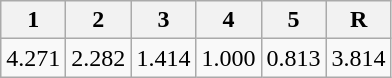<table class=wikitable>
<tr>
<th>1</th>
<th>2</th>
<th>3</th>
<th>4</th>
<th>5</th>
<th>R</th>
</tr>
<tr>
<td>4.271</td>
<td>2.282</td>
<td>1.414</td>
<td>1.000</td>
<td>0.813</td>
<td>3.814</td>
</tr>
</table>
